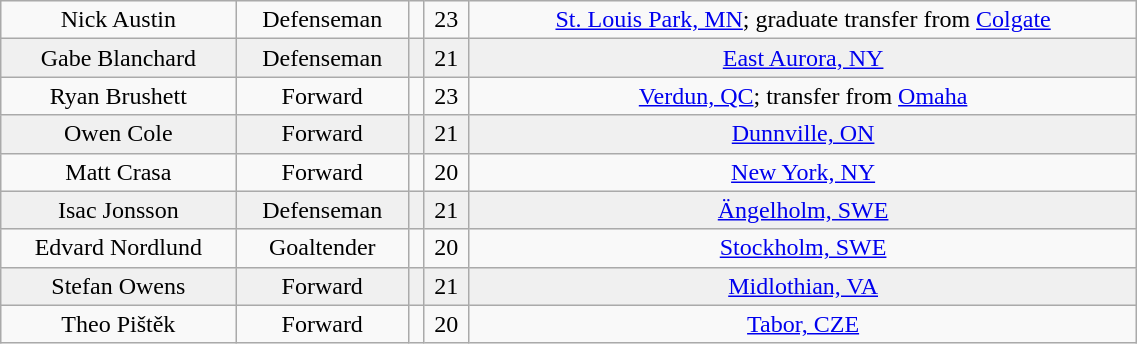<table class="wikitable" width="60%">
<tr align="center" bgcolor="">
<td>Nick Austin</td>
<td>Defenseman</td>
<td></td>
<td>23</td>
<td><a href='#'>St. Louis Park, MN</a>; graduate transfer from <a href='#'>Colgate</a></td>
</tr>
<tr align="center" bgcolor="f0f0f0">
<td>Gabe Blanchard</td>
<td>Defenseman</td>
<td></td>
<td>21</td>
<td><a href='#'>East Aurora, NY</a></td>
</tr>
<tr align="center" bgcolor="">
<td>Ryan Brushett</td>
<td>Forward</td>
<td></td>
<td>23</td>
<td><a href='#'>Verdun, QC</a>; transfer from <a href='#'>Omaha</a></td>
</tr>
<tr align="center" bgcolor="f0f0f0">
<td>Owen Cole</td>
<td>Forward</td>
<td></td>
<td>21</td>
<td><a href='#'>Dunnville, ON</a></td>
</tr>
<tr align="center" bgcolor="">
<td>Matt Crasa</td>
<td>Forward</td>
<td></td>
<td>20</td>
<td><a href='#'>New York, NY</a></td>
</tr>
<tr align="center" bgcolor="f0f0f0">
<td>Isac Jonsson</td>
<td>Defenseman</td>
<td></td>
<td>21</td>
<td><a href='#'>Ängelholm, SWE</a></td>
</tr>
<tr align="center" bgcolor="">
<td>Edvard Nordlund</td>
<td>Goaltender</td>
<td></td>
<td>20</td>
<td><a href='#'>Stockholm, SWE</a></td>
</tr>
<tr align="center" bgcolor="f0f0f0">
<td>Stefan Owens</td>
<td>Forward</td>
<td></td>
<td>21</td>
<td><a href='#'>Midlothian, VA</a></td>
</tr>
<tr align="center" bgcolor="">
<td>Theo Pištěk</td>
<td>Forward</td>
<td></td>
<td>20</td>
<td><a href='#'>Tabor, CZE</a></td>
</tr>
</table>
